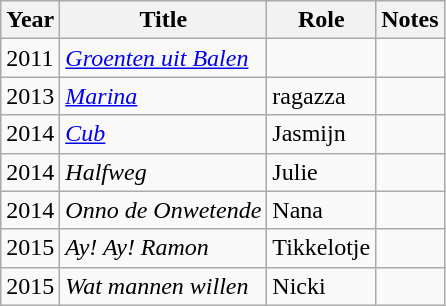<table class="wikitable sortable">
<tr>
<th>Year</th>
<th>Title</th>
<th>Role</th>
<th class="unsortable">Notes</th>
</tr>
<tr>
<td>2011</td>
<td><em><a href='#'>Groenten uit Balen</a></em></td>
<td></td>
<td></td>
</tr>
<tr>
<td>2013</td>
<td><em><a href='#'>Marina</a></em></td>
<td>ragazza</td>
<td></td>
</tr>
<tr>
<td>2014</td>
<td><em><a href='#'>Cub</a></em></td>
<td>Jasmijn</td>
<td></td>
</tr>
<tr>
<td>2014</td>
<td><em>Halfweg</em></td>
<td>Julie</td>
<td></td>
</tr>
<tr>
<td>2014</td>
<td><em>Onno de Onwetende</em></td>
<td>Nana</td>
<td></td>
</tr>
<tr>
<td>2015</td>
<td><em>Ay! Ay! Ramon</em></td>
<td>Tikkelotje</td>
<td></td>
</tr>
<tr>
<td>2015</td>
<td><em>Wat mannen willen</em></td>
<td>Nicki</td>
<td></td>
</tr>
</table>
